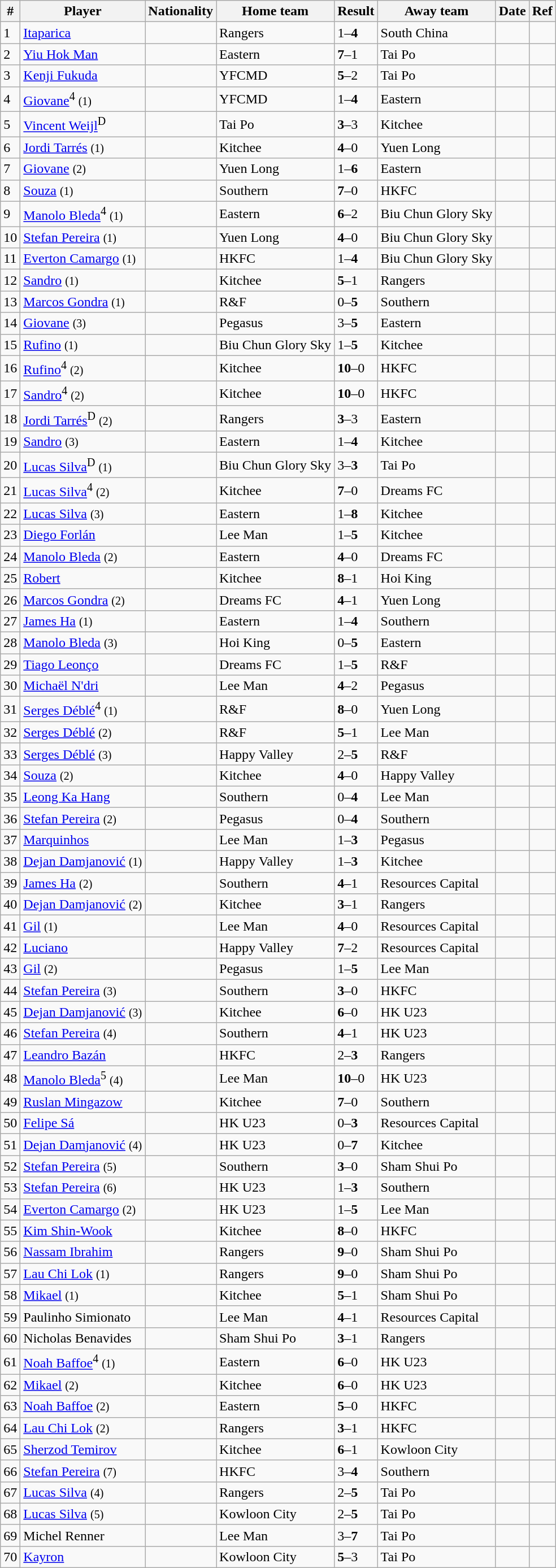<table class="wikitable sortable">
<tr>
<th>#</th>
<th>Player</th>
<th>Nationality</th>
<th>Home team</th>
<th>Result</th>
<th>Away team</th>
<th>Date</th>
<th>Ref</th>
</tr>
<tr>
<td>1</td>
<td><a href='#'>Itaparica</a></td>
<td> </td>
<td>Rangers</td>
<td>1–<strong>4</strong></td>
<td>South China</td>
<td></td>
<td></td>
</tr>
<tr>
<td>2</td>
<td><a href='#'>Yiu Hok Man</a></td>
<td></td>
<td>Eastern</td>
<td><strong>7</strong>–1</td>
<td>Tai Po</td>
<td></td>
<td></td>
</tr>
<tr>
<td>3</td>
<td><a href='#'>Kenji Fukuda</a></td>
<td></td>
<td>YFCMD</td>
<td><strong>5</strong>–2</td>
<td>Tai Po</td>
<td></td>
<td></td>
</tr>
<tr>
<td>4</td>
<td><a href='#'>Giovane</a><sup>4</sup> <small>(1)</small></td>
<td> </td>
<td>YFCMD</td>
<td>1–<strong>4</strong></td>
<td>Eastern</td>
<td></td>
<td></td>
</tr>
<tr>
<td>5</td>
<td><a href='#'>Vincent Weijl</a><sup>D</sup></td>
<td></td>
<td>Tai Po</td>
<td><strong>3</strong>–3</td>
<td>Kitchee</td>
<td></td>
<td></td>
</tr>
<tr>
<td>6</td>
<td><a href='#'>Jordi Tarrés</a> <small>(1)</small></td>
<td> </td>
<td>Kitchee</td>
<td><strong>4</strong>–0</td>
<td>Yuen Long</td>
<td></td>
<td></td>
</tr>
<tr>
<td>7</td>
<td><a href='#'>Giovane</a> <small>(2)</small></td>
<td> </td>
<td>Yuen Long</td>
<td>1–<strong>6</strong></td>
<td>Eastern</td>
<td></td>
<td></td>
</tr>
<tr>
<td>8</td>
<td><a href='#'>Souza</a> <small>(1)</small></td>
<td> </td>
<td>Southern</td>
<td><strong>7</strong>–0</td>
<td>HKFC</td>
<td></td>
<td></td>
</tr>
<tr>
<td>9</td>
<td><a href='#'>Manolo Bleda</a><sup>4</sup> <small>(1)</small></td>
<td> </td>
<td>Eastern</td>
<td><strong>6</strong>–2</td>
<td>Biu Chun Glory Sky</td>
<td></td>
<td></td>
</tr>
<tr>
<td>10</td>
<td><a href='#'>Stefan Pereira</a> <small>(1)</small></td>
<td> </td>
<td>Yuen Long</td>
<td><strong>4</strong>–0</td>
<td>Biu Chun Glory Sky</td>
<td></td>
<td></td>
</tr>
<tr>
<td>11</td>
<td><a href='#'>Everton Camargo</a> <small>(1)</small></td>
<td> </td>
<td>HKFC</td>
<td>1–<strong>4</strong></td>
<td>Biu Chun Glory Sky</td>
<td></td>
<td></td>
</tr>
<tr>
<td>12</td>
<td><a href='#'>Sandro</a> <small>(1)</small></td>
<td></td>
<td>Kitchee</td>
<td><strong>5</strong>–1</td>
<td>Rangers</td>
<td></td>
<td></td>
</tr>
<tr>
<td>13</td>
<td><a href='#'>Marcos Gondra</a> <small>(1)</small></td>
<td></td>
<td>R&F</td>
<td>0–<strong>5</strong></td>
<td>Southern</td>
<td></td>
<td></td>
</tr>
<tr>
<td>14</td>
<td><a href='#'>Giovane</a> <small>(3)</small></td>
<td> </td>
<td>Pegasus</td>
<td>3–<strong>5</strong></td>
<td>Eastern</td>
<td></td>
<td></td>
</tr>
<tr>
<td>15</td>
<td><a href='#'>Rufino</a> <small>(1)</small></td>
<td></td>
<td>Biu Chun Glory Sky</td>
<td>1–<strong>5</strong></td>
<td>Kitchee</td>
<td></td>
<td></td>
</tr>
<tr>
<td>16</td>
<td><a href='#'>Rufino</a><sup>4</sup> <small>(2)</small></td>
<td></td>
<td>Kitchee</td>
<td><strong>10</strong>–0</td>
<td>HKFC</td>
<td></td>
<td></td>
</tr>
<tr>
<td>17</td>
<td><a href='#'>Sandro</a><sup>4</sup> <small>(2)</small></td>
<td></td>
<td>Kitchee</td>
<td><strong>10</strong>–0</td>
<td>HKFC</td>
<td></td>
<td></td>
</tr>
<tr>
<td>18</td>
<td><a href='#'>Jordi Tarrés</a><sup>D</sup> <small>(2)</small></td>
<td> </td>
<td>Rangers</td>
<td><strong>3</strong>–3</td>
<td>Eastern</td>
<td></td>
<td></td>
</tr>
<tr>
<td>19</td>
<td><a href='#'>Sandro</a> <small>(3)</small></td>
<td></td>
<td>Eastern</td>
<td>1–<strong>4</strong></td>
<td>Kitchee</td>
<td></td>
<td></td>
</tr>
<tr>
<td>20</td>
<td><a href='#'>Lucas Silva</a><sup>D</sup> <small>(1)</small></td>
<td></td>
<td>Biu Chun Glory Sky</td>
<td>3–<strong>3</strong></td>
<td>Tai Po</td>
<td></td>
<td></td>
</tr>
<tr>
<td>21</td>
<td><a href='#'>Lucas Silva</a><sup>4</sup> <small>(2)</small></td>
<td></td>
<td>Kitchee</td>
<td><strong>7</strong>–0</td>
<td>Dreams FC</td>
<td></td>
<td></td>
</tr>
<tr>
<td>22</td>
<td><a href='#'>Lucas Silva</a> <small>(3)</small></td>
<td></td>
<td>Eastern</td>
<td>1–<strong>8</strong></td>
<td>Kitchee</td>
<td></td>
<td></td>
</tr>
<tr>
<td>23</td>
<td><a href='#'>Diego Forlán</a></td>
<td></td>
<td>Lee Man</td>
<td>1–<strong>5</strong></td>
<td>Kitchee</td>
<td></td>
<td></td>
</tr>
<tr>
<td>24</td>
<td><a href='#'>Manolo Bleda</a> <small>(2)</small></td>
<td> </td>
<td>Eastern</td>
<td><strong>4</strong>–0</td>
<td>Dreams FC</td>
<td></td>
<td></td>
</tr>
<tr>
<td>25</td>
<td><a href='#'>Robert</a></td>
<td></td>
<td>Kitchee</td>
<td><strong>8</strong>–1</td>
<td>Hoi King</td>
<td></td>
<td></td>
</tr>
<tr>
<td>26</td>
<td><a href='#'>Marcos Gondra</a> <small>(2)</small></td>
<td></td>
<td>Dreams FC</td>
<td><strong>4</strong>–1</td>
<td>Yuen Long</td>
<td></td>
<td></td>
</tr>
<tr>
<td>27</td>
<td><a href='#'>James Ha</a> <small>(1)</small></td>
<td></td>
<td>Eastern</td>
<td>1–<strong>4</strong></td>
<td>Southern</td>
<td></td>
<td></td>
</tr>
<tr>
<td>28</td>
<td><a href='#'>Manolo Bleda</a> <small>(3)</small></td>
<td></td>
<td>Hoi King</td>
<td>0–<strong>5</strong></td>
<td>Eastern</td>
<td></td>
<td></td>
</tr>
<tr>
<td>29</td>
<td><a href='#'>Tiago Leonço</a></td>
<td></td>
<td>Dreams FC</td>
<td>1–<strong>5</strong></td>
<td>R&F</td>
<td></td>
<td></td>
</tr>
<tr>
<td>30</td>
<td><a href='#'>Michaël N'dri</a></td>
<td></td>
<td>Lee Man</td>
<td><strong>4</strong>–2</td>
<td>Pegasus</td>
<td></td>
<td></td>
</tr>
<tr>
<td>31</td>
<td><a href='#'>Serges Déblé</a><sup>4</sup> <small>(1)</small></td>
<td></td>
<td>R&F</td>
<td><strong>8</strong>–0</td>
<td>Yuen Long</td>
<td></td>
<td></td>
</tr>
<tr>
<td>32</td>
<td><a href='#'>Serges Déblé</a> <small>(2)</small></td>
<td></td>
<td>R&F</td>
<td><strong>5</strong>–1</td>
<td>Lee Man</td>
<td></td>
<td></td>
</tr>
<tr>
<td>33</td>
<td><a href='#'>Serges Déblé</a> <small>(3)</small></td>
<td></td>
<td>Happy Valley</td>
<td>2–<strong>5</strong></td>
<td>R&F</td>
<td></td>
<td></td>
</tr>
<tr>
<td>34</td>
<td><a href='#'>Souza</a> <small>(2)</small></td>
<td> </td>
<td>Kitchee</td>
<td><strong>4</strong>–0</td>
<td>Happy Valley</td>
<td></td>
<td></td>
</tr>
<tr>
<td>35</td>
<td><a href='#'>Leong Ka Hang</a></td>
<td></td>
<td>Southern</td>
<td>0–<strong>4</strong></td>
<td>Lee Man</td>
<td></td>
<td></td>
</tr>
<tr>
<td>36</td>
<td><a href='#'>Stefan Pereira</a> <small>(2)</small></td>
<td> </td>
<td>Pegasus</td>
<td>0–<strong>4</strong></td>
<td>Southern</td>
<td></td>
<td></td>
</tr>
<tr>
<td>37</td>
<td><a href='#'>Marquinhos</a></td>
<td></td>
<td>Lee Man</td>
<td>1–<strong>3</strong></td>
<td>Pegasus</td>
<td></td>
<td></td>
</tr>
<tr>
<td>38</td>
<td><a href='#'>Dejan Damjanović</a> <small>(1)</small></td>
<td></td>
<td>Happy Valley</td>
<td>1–<strong>3</strong></td>
<td>Kitchee</td>
<td></td>
<td></td>
</tr>
<tr>
<td>39</td>
<td><a href='#'>James Ha</a> <small>(2)</small></td>
<td></td>
<td>Southern</td>
<td><strong>4</strong>–1</td>
<td>Resources Capital</td>
<td></td>
<td></td>
</tr>
<tr>
<td>40</td>
<td><a href='#'>Dejan Damjanović</a> <small>(2)</small></td>
<td></td>
<td>Kitchee</td>
<td><strong>3</strong>–1</td>
<td>Rangers</td>
<td></td>
<td></td>
</tr>
<tr>
<td>41</td>
<td><a href='#'>Gil</a> <small>(1)</small></td>
<td></td>
<td>Lee Man</td>
<td><strong>4</strong>–0</td>
<td>Resources Capital</td>
<td></td>
<td></td>
</tr>
<tr>
<td>42</td>
<td><a href='#'>Luciano</a></td>
<td></td>
<td>Happy Valley</td>
<td><strong>7</strong>–2</td>
<td>Resources Capital</td>
<td></td>
<td></td>
</tr>
<tr>
<td>43</td>
<td><a href='#'>Gil</a> <small>(2)</small></td>
<td></td>
<td>Pegasus</td>
<td>1–<strong>5</strong></td>
<td>Lee Man</td>
<td></td>
<td></td>
</tr>
<tr>
<td>44</td>
<td><a href='#'>Stefan Pereira</a> <small>(3)</small></td>
<td></td>
<td>Southern</td>
<td><strong>3</strong>–0</td>
<td>HKFC</td>
<td></td>
<td></td>
</tr>
<tr>
<td>45</td>
<td><a href='#'>Dejan Damjanović</a> <small>(3)</small></td>
<td></td>
<td>Kitchee</td>
<td><strong>6</strong>–0</td>
<td>HK U23</td>
<td></td>
<td></td>
</tr>
<tr>
<td>46</td>
<td><a href='#'>Stefan Pereira</a> <small>(4)</small></td>
<td> </td>
<td>Southern</td>
<td><strong>4</strong>–1</td>
<td>HK U23</td>
<td></td>
<td></td>
</tr>
<tr>
<td>47</td>
<td><a href='#'>Leandro Bazán</a></td>
<td></td>
<td>HKFC</td>
<td>2–<strong>3</strong></td>
<td>Rangers</td>
<td></td>
<td></td>
</tr>
<tr>
<td>48</td>
<td><a href='#'>Manolo Bleda</a><sup>5</sup> <small>(4)</small></td>
<td> </td>
<td>Lee Man</td>
<td><strong>10</strong>–0</td>
<td>HK U23</td>
<td></td>
<td></td>
</tr>
<tr>
<td>49</td>
<td><a href='#'>Ruslan Mingazow</a></td>
<td></td>
<td>Kitchee</td>
<td><strong>7</strong>–0</td>
<td>Southern</td>
<td></td>
<td></td>
</tr>
<tr>
<td>50</td>
<td><a href='#'>Felipe Sá</a></td>
<td></td>
<td>HK U23</td>
<td>0–<strong>3</strong></td>
<td>Resources Capital</td>
<td></td>
<td></td>
</tr>
<tr>
<td>51</td>
<td><a href='#'>Dejan Damjanović</a> <small>(4)</small></td>
<td></td>
<td>HK U23</td>
<td>0–<strong>7</strong></td>
<td>Kitchee</td>
<td></td>
<td></td>
</tr>
<tr>
<td>52</td>
<td><a href='#'>Stefan Pereira</a> <small>(5)</small></td>
<td> </td>
<td>Southern</td>
<td><strong>3</strong>–0</td>
<td>Sham Shui Po</td>
<td></td>
<td></td>
</tr>
<tr>
<td>53</td>
<td><a href='#'>Stefan Pereira</a> <small>(6)</small></td>
<td> </td>
<td>HK U23</td>
<td>1–<strong>3</strong></td>
<td>Southern</td>
<td></td>
<td></td>
</tr>
<tr>
<td>54</td>
<td><a href='#'>Everton Camargo</a> <small>(2)</small></td>
<td> </td>
<td>HK U23</td>
<td>1–<strong>5</strong></td>
<td>Lee Man</td>
<td></td>
<td></td>
</tr>
<tr>
<td>55</td>
<td><a href='#'>Kim Shin-Wook</a></td>
<td></td>
<td>Kitchee</td>
<td><strong>8</strong>–0</td>
<td>HKFC</td>
<td></td>
<td></td>
</tr>
<tr>
<td>56</td>
<td><a href='#'>Nassam Ibrahim</a></td>
<td></td>
<td>Rangers</td>
<td><strong>9</strong>–0</td>
<td>Sham Shui Po</td>
<td></td>
<td></td>
</tr>
<tr>
<td>57</td>
<td><a href='#'>Lau Chi Lok</a> <small>(1)</small></td>
<td></td>
<td>Rangers</td>
<td><strong>9</strong>–0</td>
<td>Sham Shui Po</td>
<td></td>
<td></td>
</tr>
<tr>
<td>58</td>
<td><a href='#'>Mikael</a> <small>(1)</small></td>
<td></td>
<td>Kitchee</td>
<td><strong>5</strong>–1</td>
<td>Sham Shui Po</td>
<td></td>
<td></td>
</tr>
<tr>
<td>59</td>
<td>Paulinho Simionato</td>
<td></td>
<td>Lee Man</td>
<td><strong>4</strong>–1</td>
<td>Resources Capital</td>
<td></td>
<td></td>
</tr>
<tr>
<td>60</td>
<td>Nicholas Benavides</td>
<td></td>
<td>Sham Shui Po</td>
<td><strong>3</strong>–1</td>
<td>Rangers</td>
<td></td>
<td></td>
</tr>
<tr>
<td>61</td>
<td><a href='#'>Noah Baffoe</a><sup>4</sup> <small>(1)</small></td>
<td></td>
<td>Eastern</td>
<td><strong>6</strong>–0</td>
<td>HK U23</td>
<td></td>
<td></td>
</tr>
<tr>
<td>62</td>
<td><a href='#'>Mikael</a> <small>(2)</small></td>
<td></td>
<td>Kitchee</td>
<td><strong>6</strong>–0</td>
<td>HK U23</td>
<td></td>
<td></td>
</tr>
<tr>
<td>63</td>
<td><a href='#'>Noah Baffoe</a> <small>(2)</small></td>
<td></td>
<td>Eastern</td>
<td><strong>5</strong>–0</td>
<td>HKFC</td>
<td></td>
<td></td>
</tr>
<tr>
<td>64</td>
<td><a href='#'>Lau Chi Lok</a> <small>(2)</small></td>
<td></td>
<td>Rangers</td>
<td><strong>3</strong>–1</td>
<td>HKFC</td>
<td></td>
<td></td>
</tr>
<tr>
<td>65</td>
<td><a href='#'>Sherzod Temirov</a></td>
<td></td>
<td>Kitchee</td>
<td><strong>6</strong>–1</td>
<td>Kowloon City</td>
<td></td>
<td></td>
</tr>
<tr>
<td>66</td>
<td><a href='#'>Stefan Pereira</a> <small>(7)</small></td>
<td></td>
<td>HKFC</td>
<td>3–<strong>4</strong></td>
<td>Southern</td>
<td></td>
<td></td>
</tr>
<tr>
<td>67</td>
<td><a href='#'>Lucas Silva</a> <small>(4)</small></td>
<td></td>
<td>Rangers</td>
<td>2–<strong>5</strong></td>
<td>Tai Po</td>
<td></td>
<td></td>
</tr>
<tr>
<td>68</td>
<td><a href='#'>Lucas Silva</a> <small>(5)</small></td>
<td></td>
<td>Kowloon City</td>
<td>2–<strong>5</strong></td>
<td>Tai Po</td>
<td></td>
<td></td>
</tr>
<tr>
<td>69</td>
<td>Michel Renner</td>
<td></td>
<td>Lee Man</td>
<td>3–<strong>7</strong></td>
<td>Tai Po</td>
<td></td>
<td></td>
</tr>
<tr>
<td>70</td>
<td><a href='#'>Kayron</a></td>
<td></td>
<td>Kowloon City</td>
<td><strong>5</strong>–3</td>
<td>Tai Po</td>
<td></td>
<td></td>
</tr>
</table>
